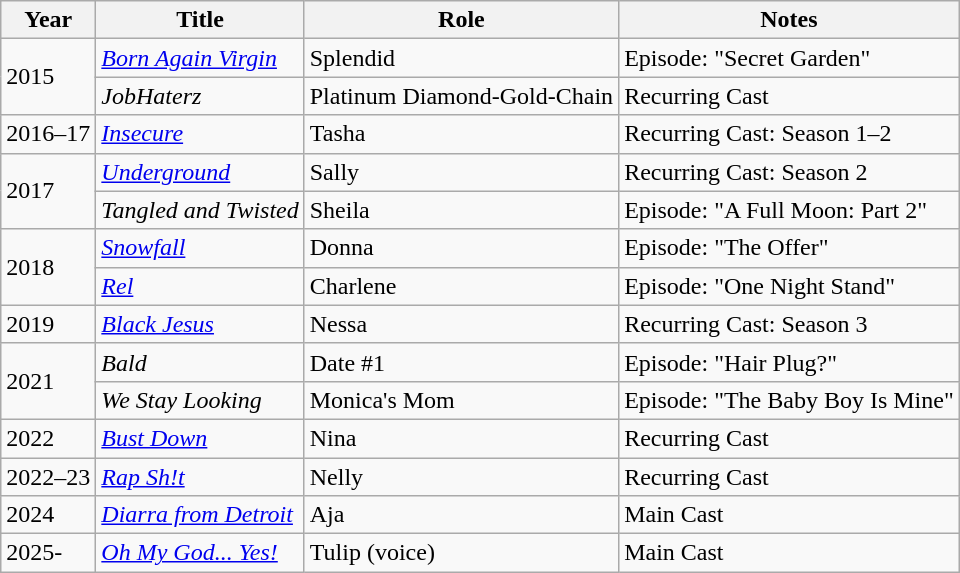<table class="wikitable sortable">
<tr>
<th>Year</th>
<th>Title</th>
<th>Role</th>
<th>Notes</th>
</tr>
<tr>
<td rowspan="2">2015</td>
<td><em><a href='#'>Born Again Virgin</a></em></td>
<td>Splendid</td>
<td>Episode: "Secret Garden"</td>
</tr>
<tr>
<td><em>JobHaterz</em></td>
<td>Platinum Diamond-Gold-Chain</td>
<td>Recurring Cast</td>
</tr>
<tr>
<td>2016–17</td>
<td><em><a href='#'>Insecure</a></em></td>
<td>Tasha</td>
<td>Recurring Cast: Season 1–2</td>
</tr>
<tr>
<td rowspan="2">2017</td>
<td><em><a href='#'>Underground</a></em></td>
<td>Sally</td>
<td>Recurring Cast: Season 2</td>
</tr>
<tr>
<td><em>Tangled and Twisted</em></td>
<td>Sheila</td>
<td>Episode: "A Full Moon: Part 2"</td>
</tr>
<tr>
<td rowspan="2">2018</td>
<td><em><a href='#'>Snowfall</a></em></td>
<td>Donna</td>
<td>Episode: "The Offer"</td>
</tr>
<tr>
<td><em><a href='#'>Rel</a></em></td>
<td>Charlene</td>
<td>Episode: "One Night Stand"</td>
</tr>
<tr>
<td>2019</td>
<td><em><a href='#'>Black Jesus</a></em></td>
<td>Nessa</td>
<td>Recurring Cast: Season 3</td>
</tr>
<tr>
<td rowspan="2">2021</td>
<td><em>Bald</em></td>
<td>Date #1</td>
<td>Episode: "Hair Plug?"</td>
</tr>
<tr>
<td><em>We Stay Looking</em></td>
<td>Monica's Mom</td>
<td>Episode: "The Baby Boy Is Mine"</td>
</tr>
<tr>
<td>2022</td>
<td><em><a href='#'>Bust Down</a></em></td>
<td>Nina</td>
<td>Recurring Cast</td>
</tr>
<tr>
<td>2022–23</td>
<td><em><a href='#'>Rap Sh!t</a></em></td>
<td>Nelly</td>
<td>Recurring Cast</td>
</tr>
<tr>
<td>2024</td>
<td><em><a href='#'>Diarra from Detroit</a></em></td>
<td>Aja</td>
<td>Main Cast</td>
</tr>
<tr>
<td>2025-</td>
<td><em><a href='#'>Oh My God... Yes!</a></em></td>
<td>Tulip (voice)</td>
<td>Main Cast</td>
</tr>
</table>
